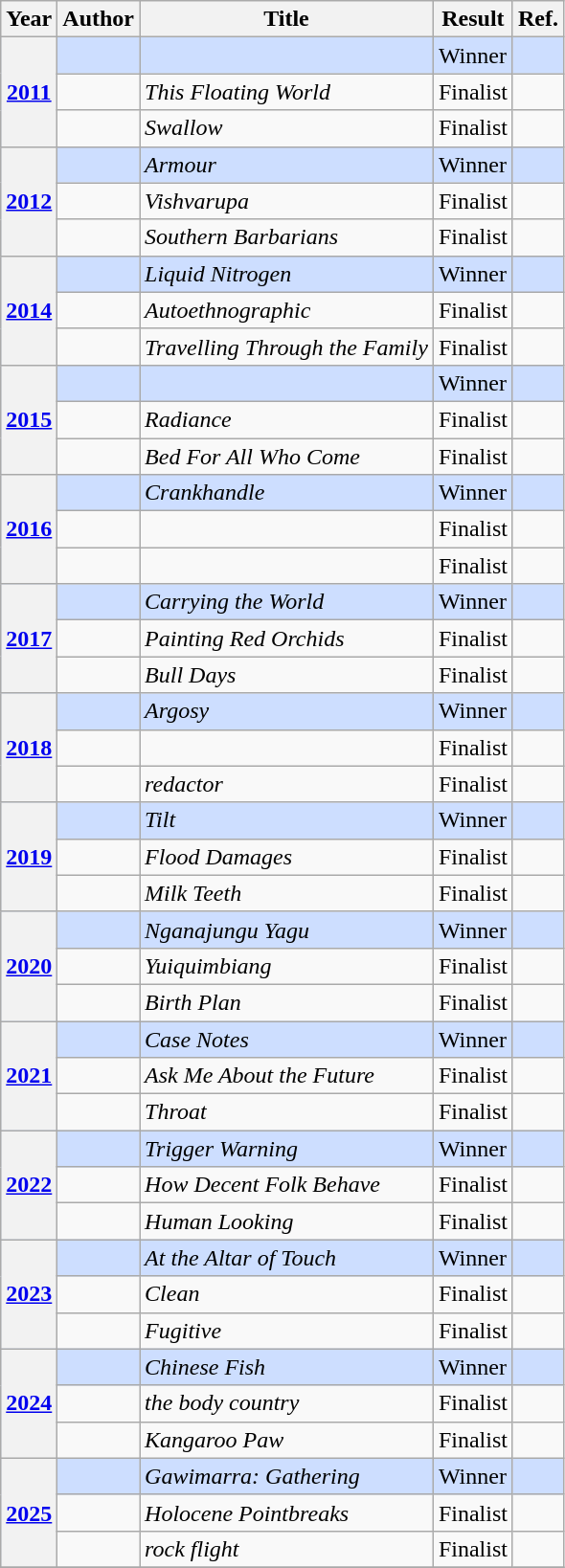<table class="wikitable sortable mw-collapsible">
<tr>
<th>Year</th>
<th>Author</th>
<th>Title</th>
<th>Result</th>
<th>Ref.</th>
</tr>
<tr style=background:#cddeff>
<th rowspan="3"><a href='#'>2011</a></th>
<td></td>
<td><em></em></td>
<td>Winner</td>
<td></td>
</tr>
<tr>
<td></td>
<td><em>This Floating World</em></td>
<td>Finalist</td>
<td></td>
</tr>
<tr>
<td></td>
<td><em>Swallow</em></td>
<td>Finalist</td>
<td></td>
</tr>
<tr style=background:#cddeff>
<th rowspan="3"><a href='#'>2012</a></th>
<td></td>
<td><em>Armour</em></td>
<td>Winner</td>
<td></td>
</tr>
<tr>
<td></td>
<td><em>Vishvarupa</em></td>
<td>Finalist</td>
<td></td>
</tr>
<tr>
<td></td>
<td><em>Southern Barbarians</em></td>
<td>Finalist</td>
<td></td>
</tr>
<tr style=background:#cddeff>
<th rowspan="3"><a href='#'>2014</a></th>
<td></td>
<td><em>Liquid Nitrogen</em></td>
<td>Winner</td>
<td></td>
</tr>
<tr>
<td></td>
<td><em>Autoethnographic</em></td>
<td>Finalist</td>
<td></td>
</tr>
<tr>
<td></td>
<td><em>Travelling Through the Family</em></td>
<td>Finalist</td>
<td></td>
</tr>
<tr style=background:#cddeff>
<th rowspan="3"><a href='#'>2015</a></th>
<td></td>
<td><em></em></td>
<td>Winner</td>
<td></td>
</tr>
<tr>
<td></td>
<td><em>Radiance</em></td>
<td>Finalist</td>
<td></td>
</tr>
<tr>
<td></td>
<td><em>Bed For All Who Come</em></td>
<td>Finalist</td>
<td></td>
</tr>
<tr style=background:#cddeff>
<th rowspan="3"><a href='#'>2016</a></th>
<td></td>
<td><em>Crankhandle</em></td>
<td>Winner</td>
<td></td>
</tr>
<tr>
<td></td>
<td><em></em></td>
<td>Finalist</td>
<td></td>
</tr>
<tr>
<td></td>
<td><em></em></td>
<td>Finalist</td>
<td></td>
</tr>
<tr style=background:#cddeff>
<th rowspan="3"><a href='#'>2017</a></th>
<td></td>
<td><em>Carrying the World</em></td>
<td>Winner</td>
<td></td>
</tr>
<tr>
<td></td>
<td><em>Painting Red Orchids</em></td>
<td>Finalist</td>
<td></td>
</tr>
<tr>
<td></td>
<td><em>Bull Days</em></td>
<td>Finalist</td>
<td></td>
</tr>
<tr style=background:#cddeff>
<th rowspan="3"><a href='#'>2018</a></th>
<td></td>
<td><em>Argosy</em></td>
<td>Winner</td>
<td></td>
</tr>
<tr>
<td></td>
<td><em></em></td>
<td>Finalist</td>
<td></td>
</tr>
<tr>
<td></td>
<td><em>redactor</em></td>
<td>Finalist</td>
<td></td>
</tr>
<tr style=background:#cddeff>
<th rowspan="3"><a href='#'>2019</a></th>
<td></td>
<td><em>Tilt</em></td>
<td>Winner</td>
<td></td>
</tr>
<tr>
<td></td>
<td><em>Flood Damages</em></td>
<td>Finalist</td>
<td></td>
</tr>
<tr>
<td></td>
<td><em>Milk Teeth</em></td>
<td>Finalist</td>
<td></td>
</tr>
<tr style=background:#cddeff>
<th rowspan="3"><a href='#'>2020</a></th>
<td></td>
<td><em>Nganajungu Yagu</em></td>
<td>Winner</td>
<td></td>
</tr>
<tr>
<td></td>
<td><em>Yuiquimbiang</em></td>
<td>Finalist</td>
<td></td>
</tr>
<tr>
<td></td>
<td><em>Birth Plan</em></td>
<td>Finalist</td>
<td></td>
</tr>
<tr style=background:#cddeff>
<th rowspan="3"><a href='#'>2021</a></th>
<td></td>
<td><em>Case Notes</em></td>
<td>Winner</td>
<td></td>
</tr>
<tr>
<td></td>
<td><em>Ask Me About the Future</em></td>
<td>Finalist</td>
<td></td>
</tr>
<tr>
<td></td>
<td><em>Throat</em></td>
<td>Finalist</td>
<td></td>
</tr>
<tr style=background:#cddeff>
<th rowspan="3"><a href='#'>2022</a></th>
<td></td>
<td><em>Trigger Warning</em></td>
<td>Winner</td>
<td><em></em></td>
</tr>
<tr>
<td></td>
<td><em>How Decent Folk Behave</em></td>
<td>Finalist</td>
<td></td>
</tr>
<tr>
<td></td>
<td><em>Human Looking</em></td>
<td>Finalist</td>
<td></td>
</tr>
<tr style=background:#cddeff>
<th rowspan="3"><a href='#'>2023</a></th>
<td></td>
<td><em>At the Altar of Touch</em></td>
<td>Winner</td>
<td></td>
</tr>
<tr>
<td></td>
<td><em>Clean</em></td>
<td>Finalist</td>
<td></td>
</tr>
<tr>
<td></td>
<td><em>Fugitive</em></td>
<td>Finalist</td>
<td></td>
</tr>
<tr style=background:#cddeff>
<th rowspan="3"><a href='#'>2024</a></th>
<td></td>
<td><em>Chinese Fish</em></td>
<td>Winner</td>
<td></td>
</tr>
<tr>
<td></td>
<td><em>the body country</em></td>
<td>Finalist</td>
<td></td>
</tr>
<tr>
<td></td>
<td><em>Kangaroo Paw</em></td>
<td>Finalist</td>
<td></td>
</tr>
<tr style=background:#cddeff>
<th rowspan="3"><a href='#'>2025</a></th>
<td></td>
<td><em>Gawimarra: Gathering</em></td>
<td>Winner</td>
<td></td>
</tr>
<tr>
<td></td>
<td><em>Holocene Pointbreaks</em></td>
<td>Finalist</td>
<td></td>
</tr>
<tr>
<td></td>
<td><em>rock flight</em></td>
<td>Finalist</td>
<td></td>
</tr>
<tr>
</tr>
</table>
